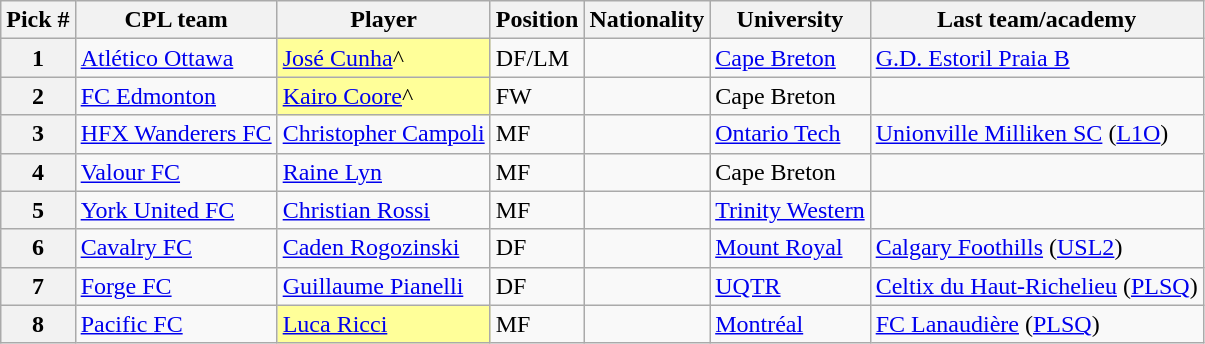<table class="wikitable">
<tr>
<th>Pick #</th>
<th>CPL team</th>
<th>Player</th>
<th>Position</th>
<th>Nationality</th>
<th>University</th>
<th>Last team/academy</th>
</tr>
<tr>
<th>1</th>
<td><a href='#'>Atlético Ottawa</a></td>
<td bgcolor="#FFFF99"><a href='#'>José Cunha</a>^</td>
<td>DF/LM</td>
<td align=left></td>
<td><a href='#'>Cape Breton</a></td>
<td> <a href='#'>G.D. Estoril Praia B</a></td>
</tr>
<tr>
<th>2</th>
<td><a href='#'>FC Edmonton</a></td>
<td bgcolor="#FFFF99"><a href='#'>Kairo Coore</a>^</td>
<td>FW</td>
<td align=left></td>
<td>Cape Breton</td>
<td></td>
</tr>
<tr>
<th>3</th>
<td><a href='#'>HFX Wanderers FC</a></td>
<td><a href='#'>Christopher Campoli</a></td>
<td>MF</td>
<td align=left></td>
<td><a href='#'>Ontario Tech</a></td>
<td><a href='#'>Unionville Milliken SC</a> (<a href='#'>L1O</a>)</td>
</tr>
<tr>
<th>4</th>
<td><a href='#'>Valour FC</a></td>
<td><a href='#'>Raine Lyn</a></td>
<td>MF</td>
<td align=left></td>
<td>Cape Breton</td>
<td></td>
</tr>
<tr>
<th>5</th>
<td><a href='#'>York United FC</a></td>
<td><a href='#'>Christian Rossi</a></td>
<td>MF</td>
<td align=left></td>
<td><a href='#'>Trinity Western</a></td>
<td></td>
</tr>
<tr>
<th>6</th>
<td><a href='#'>Cavalry FC</a></td>
<td><a href='#'>Caden Rogozinski</a></td>
<td>DF</td>
<td align=left></td>
<td><a href='#'>Mount Royal</a></td>
<td><a href='#'>Calgary Foothills</a> (<a href='#'>USL2</a>)</td>
</tr>
<tr>
<th>7</th>
<td><a href='#'>Forge FC</a></td>
<td><a href='#'>Guillaume Pianelli</a></td>
<td>DF</td>
<td align=left></td>
<td><a href='#'>UQTR</a></td>
<td><a href='#'>Celtix du Haut-Richelieu</a> (<a href='#'>PLSQ</a>)</td>
</tr>
<tr>
<th>8</th>
<td><a href='#'>Pacific FC</a></td>
<td bgcolor="#FFFF99"><a href='#'>Luca Ricci</a></td>
<td>MF</td>
<td align=left></td>
<td><a href='#'>Montréal</a></td>
<td><a href='#'>FC Lanaudière</a> (<a href='#'>PLSQ</a>)</td>
</tr>
</table>
